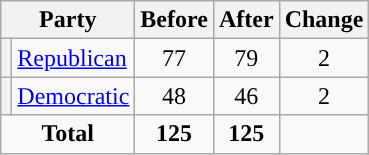<table class="wikitable" style="text-align:center;">
<tr>
<th colspan="2">Party</th>
<th>Before</th>
<th>After</th>
<th>Change</th>
</tr>
<tr>
<th style="background-color:"></th>
<td style="text-align:left;"><a href='#'>Republican</a></td>
<td>77</td>
<td>79</td>
<td> 2</td>
</tr>
<tr>
<th style="background-color:"></th>
<td style="text-align:left;"><a href='#'>Democratic</a></td>
<td>48</td>
<td>46</td>
<td> 2</td>
</tr>
<tr>
<td colspan="2"><strong>Total</strong></td>
<td><strong>125</strong></td>
<td><strong>125</strong></td>
<td></td>
</tr>
</table>
